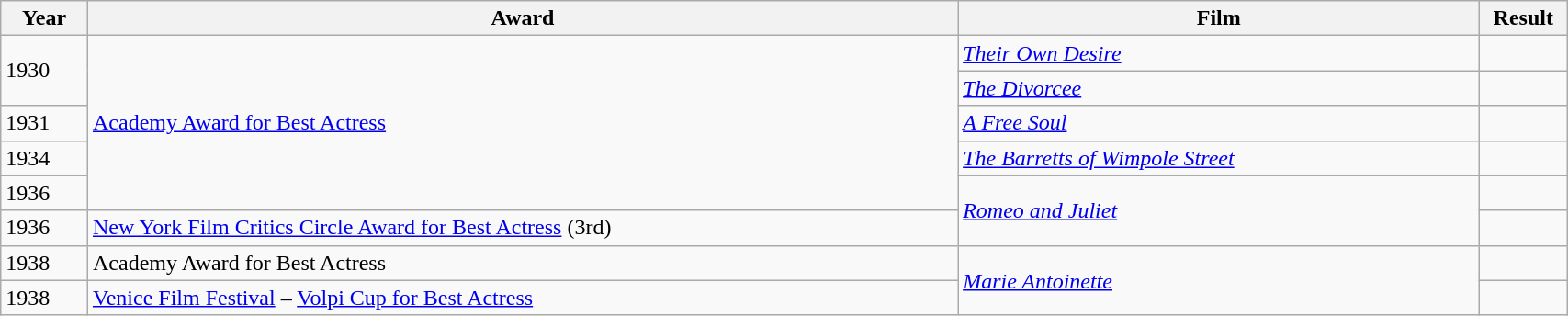<table class="wikitable sortable" width="90%">
<tr>
<th width="5%">Year</th>
<th width="50%">Award</th>
<th width="30%">Film</th>
<th width="5%">Result</th>
</tr>
<tr>
<td rowspan=2>1930</td>
<td rowspan="5"><a href='#'>Academy Award for Best Actress</a></td>
<td><em><a href='#'>Their Own Desire</a></em></td>
<td></td>
</tr>
<tr>
<td><em><a href='#'>The Divorcee</a></em></td>
<td></td>
</tr>
<tr>
<td>1931</td>
<td><em><a href='#'>A Free Soul</a></em></td>
<td></td>
</tr>
<tr>
<td>1934</td>
<td><em><a href='#'>The Barretts of Wimpole Street</a></em></td>
<td></td>
</tr>
<tr>
<td>1936</td>
<td rowspan="2"><em><a href='#'>Romeo and Juliet</a></em></td>
<td></td>
</tr>
<tr>
<td>1936</td>
<td><a href='#'>New York Film Critics Circle Award for Best Actress</a> (3rd)</td>
<td></td>
</tr>
<tr>
<td>1938</td>
<td>Academy Award for Best Actress</td>
<td rowspan="2"><em><a href='#'>Marie Antoinette</a></em></td>
<td></td>
</tr>
<tr>
<td>1938</td>
<td><a href='#'>Venice Film Festival</a> – <a href='#'>Volpi Cup for Best Actress</a></td>
<td></td>
</tr>
</table>
